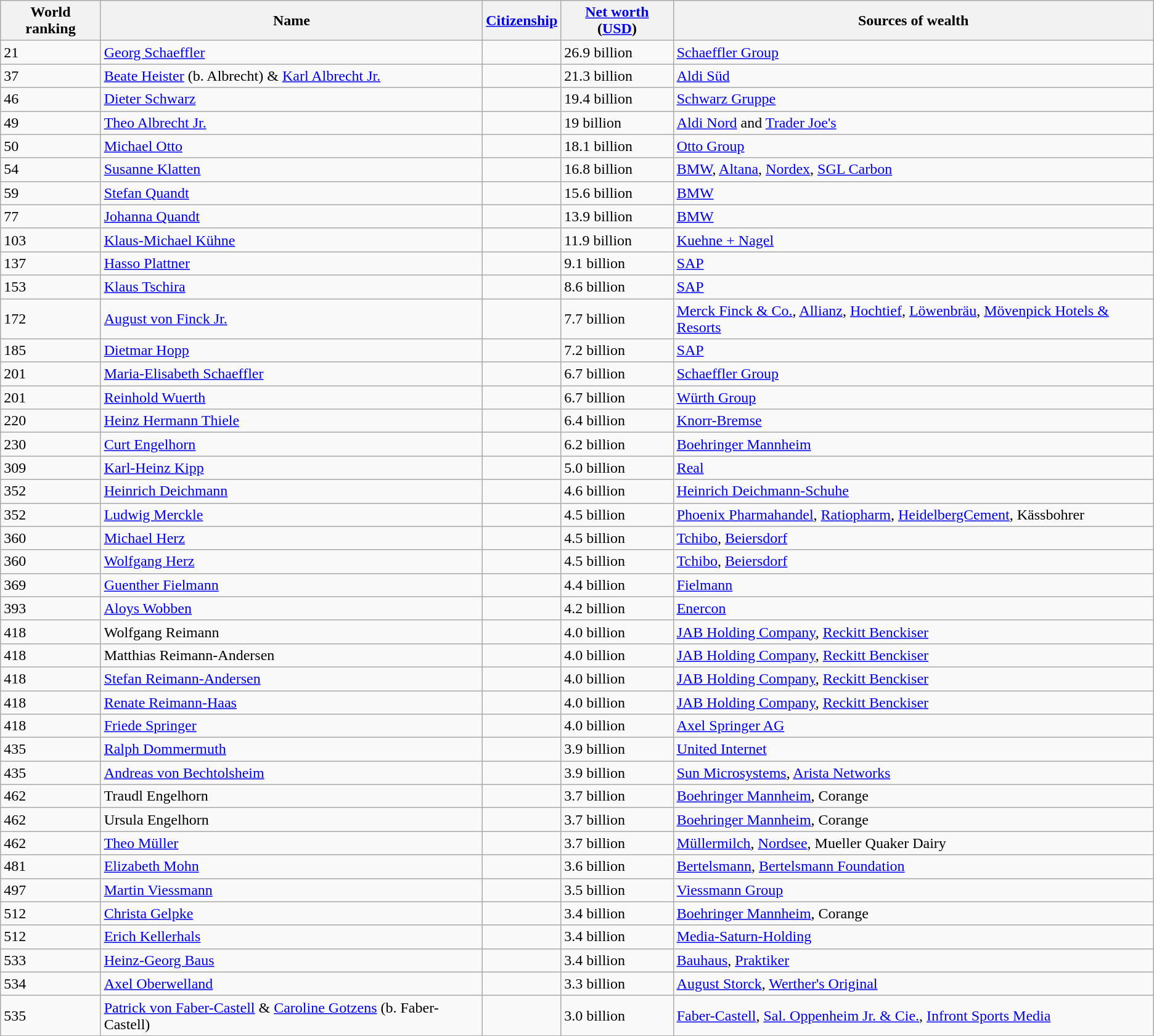<table class="wikitable">
<tr>
<th>World ranking</th>
<th>Name</th>
<th><a href='#'>Citizenship</a></th>
<th><a href='#'>Net worth</a> (<a href='#'>USD</a>)</th>
<th>Sources of wealth</th>
</tr>
<tr>
<td>21</td>
<td><a href='#'>Georg Schaeffler</a></td>
<td></td>
<td>26.9 billion</td>
<td><a href='#'>Schaeffler Group</a></td>
</tr>
<tr>
<td>37</td>
<td><a href='#'>Beate Heister</a> (b. Albrecht) & <a href='#'>Karl Albrecht Jr.</a></td>
<td></td>
<td>21.3 billion</td>
<td><a href='#'>Aldi Süd</a></td>
</tr>
<tr>
<td>46</td>
<td><a href='#'>Dieter Schwarz</a></td>
<td></td>
<td>19.4 billion</td>
<td><a href='#'>Schwarz Gruppe</a></td>
</tr>
<tr>
<td>49</td>
<td><a href='#'>Theo Albrecht Jr.</a></td>
<td></td>
<td>19 billion</td>
<td><a href='#'>Aldi Nord</a> and <a href='#'>Trader Joe's</a></td>
</tr>
<tr>
<td>50</td>
<td><a href='#'>Michael Otto</a></td>
<td></td>
<td>18.1 billion</td>
<td><a href='#'>Otto Group</a></td>
</tr>
<tr>
<td>54</td>
<td><a href='#'>Susanne Klatten</a></td>
<td></td>
<td>16.8 billion</td>
<td><a href='#'>BMW</a>, <a href='#'>Altana</a>, <a href='#'>Nordex</a>, <a href='#'>SGL Carbon</a></td>
</tr>
<tr>
<td>59</td>
<td><a href='#'>Stefan Quandt</a></td>
<td></td>
<td>15.6 billion</td>
<td><a href='#'>BMW</a></td>
</tr>
<tr>
<td>77</td>
<td><a href='#'>Johanna Quandt</a></td>
<td></td>
<td>13.9 billion</td>
<td><a href='#'>BMW</a></td>
</tr>
<tr>
<td>103</td>
<td><a href='#'>Klaus-Michael Kühne</a></td>
<td></td>
<td>11.9 billion</td>
<td><a href='#'>Kuehne + Nagel</a></td>
</tr>
<tr>
<td>137</td>
<td><a href='#'>Hasso Plattner</a></td>
<td></td>
<td>9.1 billion</td>
<td><a href='#'>SAP</a></td>
</tr>
<tr>
<td>153</td>
<td><a href='#'>Klaus Tschira</a></td>
<td></td>
<td>8.6 billion</td>
<td><a href='#'>SAP</a></td>
</tr>
<tr>
<td>172</td>
<td><a href='#'>August von Finck Jr.</a></td>
<td></td>
<td>7.7 billion</td>
<td><a href='#'>Merck Finck & Co.</a>, <a href='#'>Allianz</a>, <a href='#'>Hochtief</a>, <a href='#'>Löwenbräu</a>, <a href='#'>Mövenpick Hotels & Resorts</a></td>
</tr>
<tr>
<td>185</td>
<td><a href='#'>Dietmar Hopp</a></td>
<td></td>
<td>7.2 billion</td>
<td><a href='#'>SAP</a></td>
</tr>
<tr>
<td>201</td>
<td><a href='#'>Maria-Elisabeth Schaeffler</a></td>
<td></td>
<td>6.7 billion</td>
<td><a href='#'>Schaeffler Group</a></td>
</tr>
<tr>
<td>201</td>
<td><a href='#'>Reinhold Wuerth</a></td>
<td></td>
<td>6.7 billion</td>
<td><a href='#'>Würth Group</a></td>
</tr>
<tr>
<td>220</td>
<td><a href='#'>Heinz Hermann Thiele</a></td>
<td></td>
<td>6.4 billion</td>
<td><a href='#'>Knorr-Bremse</a></td>
</tr>
<tr>
<td>230</td>
<td><a href='#'>Curt Engelhorn</a></td>
<td></td>
<td>6.2 billion</td>
<td><a href='#'>Boehringer Mannheim</a></td>
</tr>
<tr>
<td>309</td>
<td><a href='#'>Karl-Heinz Kipp</a></td>
<td></td>
<td>5.0 billion</td>
<td><a href='#'>Real</a></td>
</tr>
<tr>
<td>352</td>
<td><a href='#'>Heinrich Deichmann</a></td>
<td></td>
<td>4.6 billion</td>
<td><a href='#'>Heinrich Deichmann-Schuhe</a></td>
</tr>
<tr>
<td>352</td>
<td><a href='#'>Ludwig Merckle</a></td>
<td></td>
<td>4.5 billion</td>
<td><a href='#'>Phoenix Pharmahandel</a>, <a href='#'>Ratiopharm</a>, <a href='#'>HeidelbergCement</a>, Kässbohrer</td>
</tr>
<tr>
<td>360</td>
<td><a href='#'>Michael Herz</a></td>
<td></td>
<td>4.5 billion</td>
<td><a href='#'>Tchibo</a>, <a href='#'>Beiersdorf</a></td>
</tr>
<tr>
<td>360</td>
<td><a href='#'>Wolfgang Herz</a></td>
<td></td>
<td>4.5 billion</td>
<td><a href='#'>Tchibo</a>, <a href='#'>Beiersdorf</a></td>
</tr>
<tr>
<td>369</td>
<td><a href='#'>Guenther Fielmann</a></td>
<td></td>
<td>4.4 billion</td>
<td><a href='#'>Fielmann</a></td>
</tr>
<tr>
<td>393</td>
<td><a href='#'>Aloys Wobben</a></td>
<td></td>
<td>4.2 billion</td>
<td><a href='#'>Enercon</a></td>
</tr>
<tr>
<td>418</td>
<td>Wolfgang Reimann</td>
<td></td>
<td>4.0 billion</td>
<td><a href='#'>JAB Holding Company</a>, <a href='#'>Reckitt Benckiser</a></td>
</tr>
<tr>
<td>418</td>
<td>Matthias Reimann-Andersen</td>
<td></td>
<td>4.0 billion</td>
<td><a href='#'>JAB Holding Company</a>, <a href='#'>Reckitt Benckiser</a></td>
</tr>
<tr>
<td>418</td>
<td><a href='#'>Stefan Reimann-Andersen</a></td>
<td></td>
<td>4.0 billion</td>
<td><a href='#'>JAB Holding Company</a>, <a href='#'>Reckitt Benckiser</a></td>
</tr>
<tr>
<td>418</td>
<td><a href='#'>Renate Reimann-Haas</a></td>
<td></td>
<td>4.0 billion</td>
<td><a href='#'>JAB Holding Company</a>, <a href='#'>Reckitt Benckiser</a></td>
</tr>
<tr>
<td>418</td>
<td><a href='#'>Friede Springer</a></td>
<td></td>
<td>4.0 billion</td>
<td><a href='#'>Axel Springer AG</a></td>
</tr>
<tr>
<td>435</td>
<td><a href='#'>Ralph Dommermuth</a></td>
<td></td>
<td>3.9 billion</td>
<td><a href='#'>United Internet</a></td>
</tr>
<tr>
<td>435</td>
<td><a href='#'>Andreas von Bechtolsheim</a></td>
<td></td>
<td>3.9 billion</td>
<td><a href='#'>Sun Microsystems</a>, <a href='#'>Arista Networks</a></td>
</tr>
<tr>
<td>462</td>
<td>Traudl Engelhorn</td>
<td></td>
<td>3.7 billion</td>
<td><a href='#'>Boehringer Mannheim</a>, Corange</td>
</tr>
<tr>
<td>462</td>
<td>Ursula Engelhorn</td>
<td></td>
<td>3.7 billion</td>
<td><a href='#'>Boehringer Mannheim</a>, Corange</td>
</tr>
<tr>
<td>462</td>
<td><a href='#'>Theo Müller</a></td>
<td></td>
<td>3.7 billion</td>
<td><a href='#'>Müllermilch</a>, <a href='#'>Nordsee</a>, Mueller Quaker Dairy</td>
</tr>
<tr>
<td>481</td>
<td><a href='#'>Elizabeth Mohn</a></td>
<td></td>
<td>3.6 billion</td>
<td><a href='#'>Bertelsmann</a>, <a href='#'>Bertelsmann Foundation</a></td>
</tr>
<tr>
<td>497</td>
<td><a href='#'>Martin Viessmann</a></td>
<td></td>
<td>3.5 billion</td>
<td><a href='#'>Viessmann Group</a></td>
</tr>
<tr>
<td>512</td>
<td><a href='#'>Christa Gelpke</a></td>
<td></td>
<td>3.4 billion</td>
<td><a href='#'>Boehringer Mannheim</a>, Corange</td>
</tr>
<tr>
<td>512</td>
<td><a href='#'>Erich Kellerhals</a></td>
<td></td>
<td>3.4 billion</td>
<td><a href='#'>Media-Saturn-Holding</a></td>
</tr>
<tr>
<td>533</td>
<td><a href='#'>Heinz-Georg Baus</a></td>
<td></td>
<td>3.4 billion</td>
<td><a href='#'>Bauhaus</a>, <a href='#'>Praktiker</a></td>
</tr>
<tr>
<td>534</td>
<td><a href='#'>Axel Oberwelland</a></td>
<td></td>
<td>3.3 billion</td>
<td><a href='#'>August Storck</a>, <a href='#'>Werther's Original</a></td>
</tr>
<tr>
<td>535</td>
<td><a href='#'>Patrick von Faber-Castell</a> & <a href='#'>Caroline Gotzens</a> (b. Faber-Castell)</td>
<td></td>
<td>3.0 billion</td>
<td><a href='#'>Faber-Castell</a>, <a href='#'>Sal. Oppenheim Jr. & Cie.</a>, <a href='#'>Infront Sports Media</a></td>
</tr>
<tr>
</tr>
</table>
